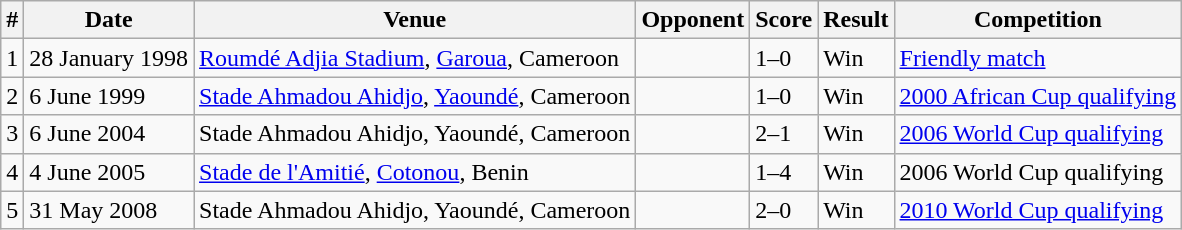<table class="wikitable sortable">
<tr>
<th>#</th>
<th>Date</th>
<th>Venue</th>
<th>Opponent</th>
<th>Score</th>
<th>Result</th>
<th>Competition</th>
</tr>
<tr>
<td>1</td>
<td>28 January 1998</td>
<td><a href='#'>Roumdé Adjia Stadium</a>, <a href='#'>Garoua</a>, Cameroon</td>
<td></td>
<td>1–0</td>
<td>Win</td>
<td><a href='#'>Friendly match</a></td>
</tr>
<tr>
<td>2</td>
<td>6 June 1999</td>
<td><a href='#'>Stade Ahmadou Ahidjo</a>, <a href='#'>Yaoundé</a>, Cameroon</td>
<td></td>
<td>1–0</td>
<td>Win</td>
<td><a href='#'>2000 African Cup qualifying</a></td>
</tr>
<tr>
<td>3</td>
<td>6 June 2004</td>
<td>Stade Ahmadou Ahidjo, Yaoundé, Cameroon</td>
<td></td>
<td>2–1</td>
<td>Win</td>
<td><a href='#'>2006 World Cup qualifying</a></td>
</tr>
<tr>
<td>4</td>
<td>4 June 2005</td>
<td><a href='#'>Stade de l'Amitié</a>, <a href='#'>Cotonou</a>, Benin</td>
<td></td>
<td>1–4</td>
<td>Win</td>
<td>2006 World Cup qualifying</td>
</tr>
<tr>
<td>5</td>
<td>31 May 2008</td>
<td>Stade Ahmadou Ahidjo, Yaoundé, Cameroon</td>
<td></td>
<td>2–0</td>
<td>Win</td>
<td><a href='#'>2010 World Cup qualifying</a></td>
</tr>
</table>
